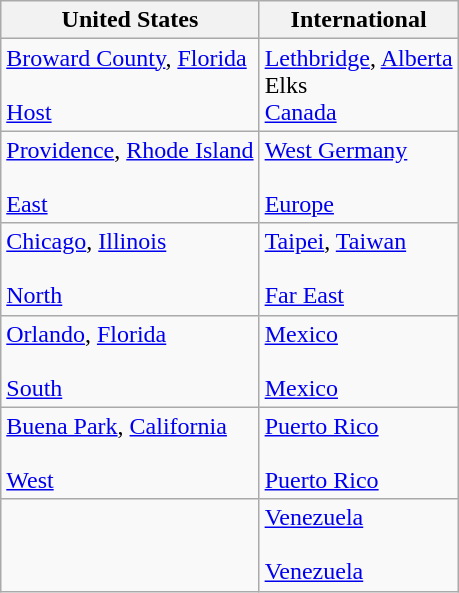<table class="wikitable">
<tr>
<th>United States</th>
<th>International</th>
</tr>
<tr>
<td> <a href='#'>Broward County</a>, <a href='#'>Florida</a><br><br><a href='#'>Host</a></td>
<td> <a href='#'>Lethbridge</a>, <a href='#'>Alberta</a><br>Elks<br><a href='#'>Canada</a></td>
</tr>
<tr>
<td> <a href='#'>Providence</a>, <a href='#'>Rhode Island</a><br><br><a href='#'>East</a></td>
<td> <a href='#'>West Germany</a><br><br><a href='#'>Europe</a></td>
</tr>
<tr>
<td> <a href='#'>Chicago</a>, <a href='#'>Illinois</a><br><br><a href='#'>North</a></td>
<td> <a href='#'>Taipei</a>, <a href='#'>Taiwan</a><br><br><a href='#'>Far East</a></td>
</tr>
<tr>
<td> <a href='#'>Orlando</a>, <a href='#'>Florida</a><br><br><a href='#'>South</a></td>
<td> <a href='#'>Mexico</a><br><br><a href='#'>Mexico</a></td>
</tr>
<tr>
<td> <a href='#'>Buena Park</a>, <a href='#'>California</a><br><br><a href='#'>West</a></td>
<td> <a href='#'>Puerto Rico</a><br><br><a href='#'>Puerto Rico</a></td>
</tr>
<tr>
<td></td>
<td> <a href='#'>Venezuela</a><br><br><a href='#'>Venezuela</a></td>
</tr>
</table>
